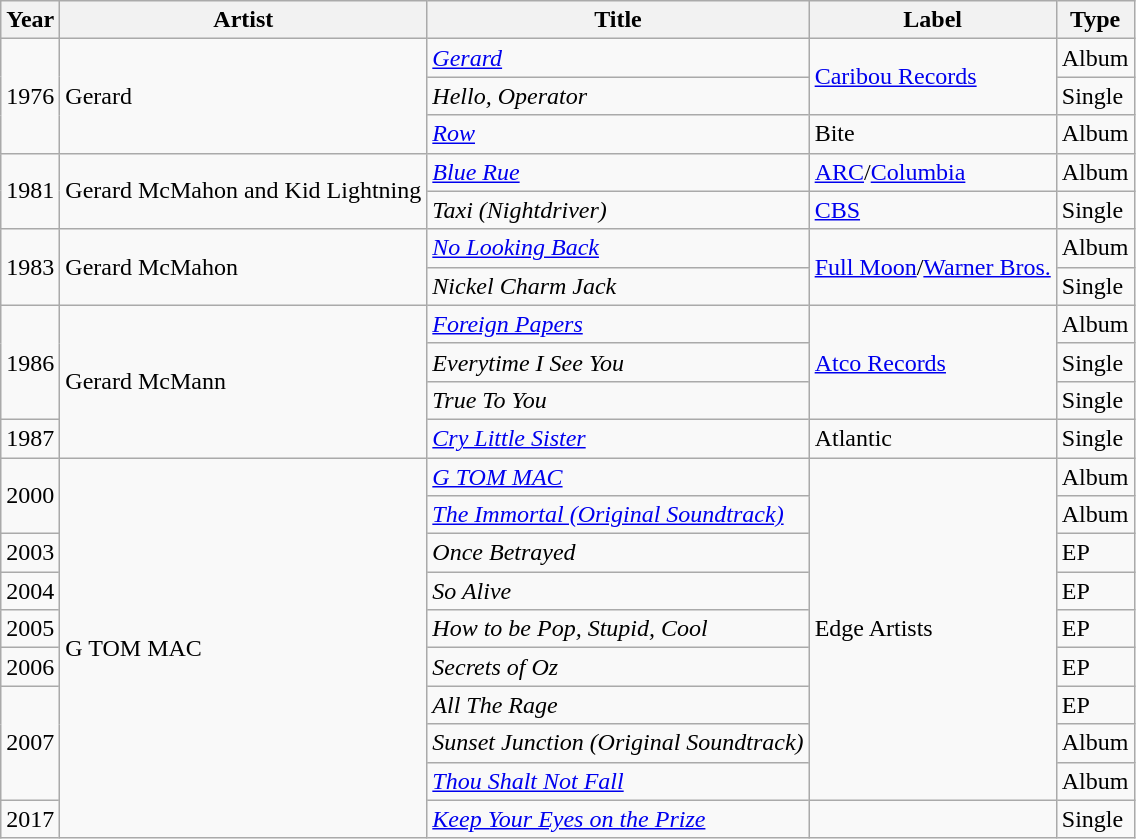<table class="wikitable">
<tr>
<th rowspan="1">Year</th>
<th rowspan="1">Artist</th>
<th rowspan="1">Title</th>
<th rowspan="1">Label</th>
<th rowspan="1">Type</th>
</tr>
<tr>
<td rowspan="3">1976</td>
<td rowspan="3">Gerard</td>
<td><em><a href='#'>Gerard</a></em></td>
<td rowspan="2"><a href='#'>Caribou Records</a></td>
<td>Album</td>
</tr>
<tr>
<td><em>Hello, Operator</em></td>
<td>Single</td>
</tr>
<tr>
<td><em><a href='#'>Row</a></em></td>
<td>Bite</td>
<td>Album</td>
</tr>
<tr>
<td rowspan="2">1981</td>
<td rowspan="2">Gerard McMahon and Kid Lightning</td>
<td><em><a href='#'>Blue Rue</a></em></td>
<td><a href='#'>ARC</a>/<a href='#'>Columbia</a></td>
<td>Album</td>
</tr>
<tr>
<td><em>Taxi (Nightdriver)</em></td>
<td><a href='#'>CBS</a></td>
<td>Single</td>
</tr>
<tr>
<td rowspan="2">1983</td>
<td rowspan="2">Gerard McMahon</td>
<td><em><a href='#'>No Looking Back</a></em></td>
<td rowspan="2"><a href='#'>Full Moon</a>/<a href='#'>Warner Bros.</a></td>
<td>Album</td>
</tr>
<tr>
<td><em>Nickel Charm Jack</em></td>
<td>Single</td>
</tr>
<tr>
<td rowspan="3">1986</td>
<td rowspan="4">Gerard McMann</td>
<td><em><a href='#'>Foreign Papers</a></em></td>
<td rowspan="3"><a href='#'>Atco Records</a></td>
<td>Album</td>
</tr>
<tr>
<td><em>Everytime I See You</em></td>
<td>Single</td>
</tr>
<tr>
<td><em>True To You</em></td>
<td>Single</td>
</tr>
<tr>
<td>1987</td>
<td><em><a href='#'>Cry Little Sister</a></em></td>
<td>Atlantic</td>
<td>Single</td>
</tr>
<tr>
<td rowspan="2">2000</td>
<td rowspan="10">G TOM MAC</td>
<td><em><a href='#'>G TOM MAC</a></em></td>
<td rowspan="9">Edge Artists</td>
<td>Album</td>
</tr>
<tr>
<td><em><a href='#'>The Immortal (Original Soundtrack)</a></em></td>
<td>Album</td>
</tr>
<tr>
<td>2003</td>
<td><em>Once Betrayed</em></td>
<td>EP</td>
</tr>
<tr>
<td>2004</td>
<td><em>So Alive</em></td>
<td>EP</td>
</tr>
<tr>
<td>2005</td>
<td><em>How to be Pop, Stupid, Cool</em></td>
<td>EP</td>
</tr>
<tr>
<td>2006</td>
<td><em>Secrets of Oz</em></td>
<td>EP</td>
</tr>
<tr>
<td rowspan="3">2007</td>
<td><em>All The Rage</em></td>
<td>EP</td>
</tr>
<tr>
<td><em>Sunset Junction (Original Soundtrack)</em> </td>
<td>Album</td>
</tr>
<tr>
<td><em><a href='#'>Thou Shalt Not Fall</a></em></td>
<td>Album</td>
</tr>
<tr>
<td>2017</td>
<td><em><a href='#'>Keep Your Eyes on the Prize</a></em></td>
<td></td>
<td>Single</td>
</tr>
</table>
